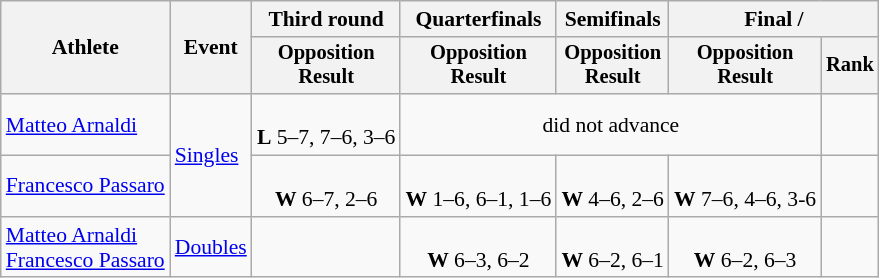<table class=wikitable style="font-size:90%; text-align:center">
<tr>
<th rowspan=2>Athlete</th>
<th rowspan=2>Event</th>
<th>Third round</th>
<th>Quarterfinals</th>
<th>Semifinals</th>
<th colspan=2>Final / </th>
</tr>
<tr style=font-size:95%>
<th>Opposition<br>Result</th>
<th>Opposition<br>Result</th>
<th>Opposition<br>Result</th>
<th>Opposition<br>Result</th>
<th>Rank</th>
</tr>
<tr align=center>
<td align=left><a href='#'>Matteo Arnaldi</a></td>
<td rowspan="2" align=left><a href='#'>Singles</a></td>
<td><br><strong>L</strong> 5–7, 7–6, 3–6</td>
<td colspan=3>did not advance</td>
<td></td>
</tr>
<tr align=center>
<td align=left><a href='#'>Francesco Passaro</a></td>
<td><br><strong>W</strong> 6–7, 2–6</td>
<td><br><strong>W</strong> 1–6, 6–1, 1–6</td>
<td><br><strong>W</strong> 4–6, 2–6</td>
<td><br><strong>W</strong> 7–6, 4–6, 3-6</td>
<td></td>
</tr>
<tr align=center>
<td align=left><a href='#'>Matteo Arnaldi</a><br><a href='#'>Francesco Passaro</a></td>
<td align=left><a href='#'>Doubles</a></td>
<td></td>
<td><br><strong>W</strong> 6–3, 6–2</td>
<td><br><strong>W</strong> 6–2, 6–1</td>
<td><br><strong>W</strong> 6–2, 6–3</td>
<td></td>
</tr>
</table>
